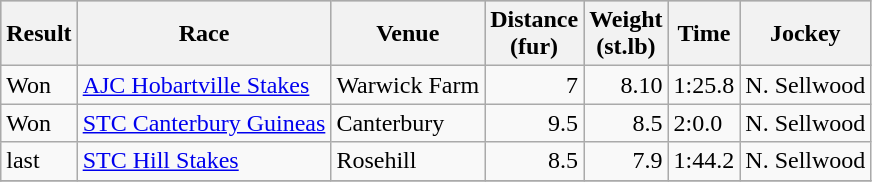<table class="wikitable">
<tr style="background:silver; color:black">
<th>Result</th>
<th>Race</th>
<th>Venue</th>
<th>Distance<br>(fur)</th>
<th>Weight<br>(st.lb)</th>
<th>Time</th>
<th>Jockey</th>
</tr>
<tr>
<td>Won</td>
<td><a href='#'>AJC Hobartville Stakes</a></td>
<td>Warwick Farm</td>
<td align="right">7</td>
<td align="right">8.10</td>
<td>1:25.8</td>
<td>N. Sellwood</td>
</tr>
<tr>
<td>Won</td>
<td><a href='#'>STC Canterbury Guineas</a></td>
<td>Canterbury</td>
<td align="right">9.5</td>
<td align="right">8.5</td>
<td>2:0.0</td>
<td>N. Sellwood</td>
</tr>
<tr>
<td>last</td>
<td><a href='#'>STC Hill Stakes</a></td>
<td>Rosehill</td>
<td align="right">8.5</td>
<td align="right">7.9</td>
<td>1:44.2</td>
<td>N. Sellwood</td>
</tr>
<tr>
</tr>
</table>
